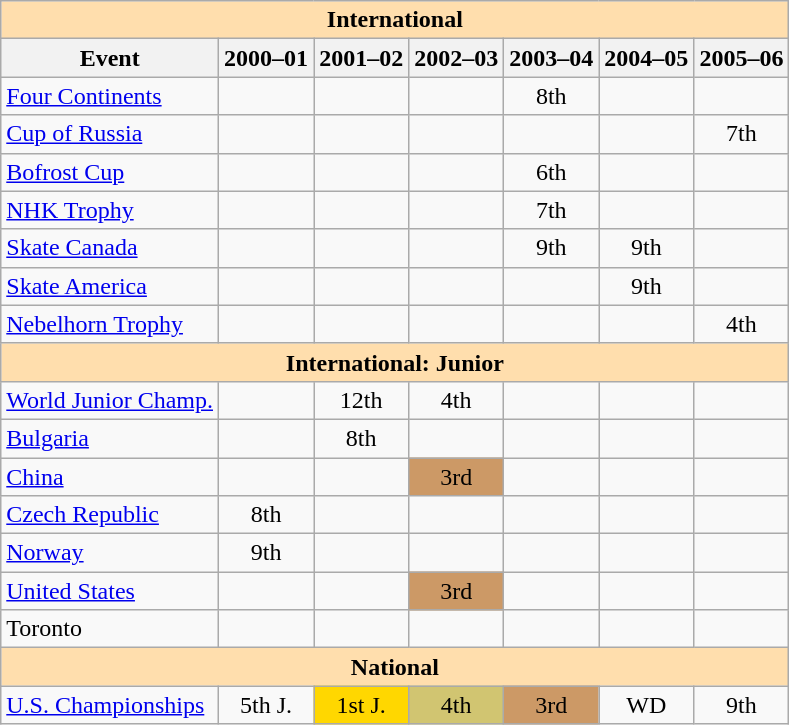<table class="wikitable" style="text-align:center">
<tr>
<th colspan="7" style="background-color: #ffdead; " align="center"><strong>International</strong></th>
</tr>
<tr>
<th>Event</th>
<th>2000–01</th>
<th>2001–02</th>
<th>2002–03</th>
<th>2003–04</th>
<th>2004–05</th>
<th>2005–06</th>
</tr>
<tr>
<td align=left><a href='#'>Four Continents</a></td>
<td></td>
<td></td>
<td></td>
<td>8th</td>
<td></td>
<td></td>
</tr>
<tr>
<td align=left> <a href='#'>Cup of Russia</a></td>
<td></td>
<td></td>
<td></td>
<td></td>
<td></td>
<td>7th</td>
</tr>
<tr>
<td align=left> <a href='#'>Bofrost Cup</a></td>
<td></td>
<td></td>
<td></td>
<td>6th</td>
<td></td>
<td></td>
</tr>
<tr>
<td align=left> <a href='#'>NHK Trophy</a></td>
<td></td>
<td></td>
<td></td>
<td>7th</td>
<td></td>
<td></td>
</tr>
<tr>
<td align=left> <a href='#'>Skate Canada</a></td>
<td></td>
<td></td>
<td></td>
<td>9th</td>
<td>9th</td>
<td></td>
</tr>
<tr>
<td align=left> <a href='#'>Skate America</a></td>
<td></td>
<td></td>
<td></td>
<td></td>
<td>9th</td>
<td></td>
</tr>
<tr>
<td align=left><a href='#'>Nebelhorn Trophy</a></td>
<td></td>
<td></td>
<td></td>
<td></td>
<td></td>
<td>4th</td>
</tr>
<tr>
<th colspan="7" style="background-color: #ffdead; " align="center"><strong>International: Junior</strong></th>
</tr>
<tr>
<td align=left><a href='#'>World Junior Champ.</a></td>
<td></td>
<td>12th</td>
<td>4th</td>
<td></td>
<td></td>
<td></td>
</tr>
<tr>
<td align=left> <a href='#'>Bulgaria</a></td>
<td></td>
<td>8th</td>
<td></td>
<td></td>
<td></td>
<td></td>
</tr>
<tr>
<td align=left> <a href='#'>China</a></td>
<td></td>
<td></td>
<td bgcolor=cc9966>3rd</td>
<td></td>
<td></td>
<td></td>
</tr>
<tr>
<td align=left> <a href='#'>Czech Republic</a></td>
<td>8th</td>
<td></td>
<td></td>
<td></td>
<td></td>
<td></td>
</tr>
<tr>
<td align=left> <a href='#'>Norway</a></td>
<td>9th</td>
<td></td>
<td></td>
<td></td>
<td></td>
<td></td>
</tr>
<tr>
<td align=left> <a href='#'>United States</a></td>
<td></td>
<td></td>
<td bgcolor=cc9966>3rd</td>
<td></td>
<td></td>
<td></td>
</tr>
<tr>
<td align=left> Toronto</td>
<td></td>
<td></td>
<td></td>
<td></td>
<td></td>
<td></td>
</tr>
<tr>
<th colspan="7" style="background-color: #ffdead; " align="center"><strong>National</strong></th>
</tr>
<tr>
<td align=left><a href='#'>U.S. Championships</a></td>
<td>5th J.</td>
<td bgcolor=gold>1st J.</td>
<td bgcolor=d1c571>4th</td>
<td bgcolor=cc9966>3rd</td>
<td>WD</td>
<td>9th</td>
</tr>
</table>
